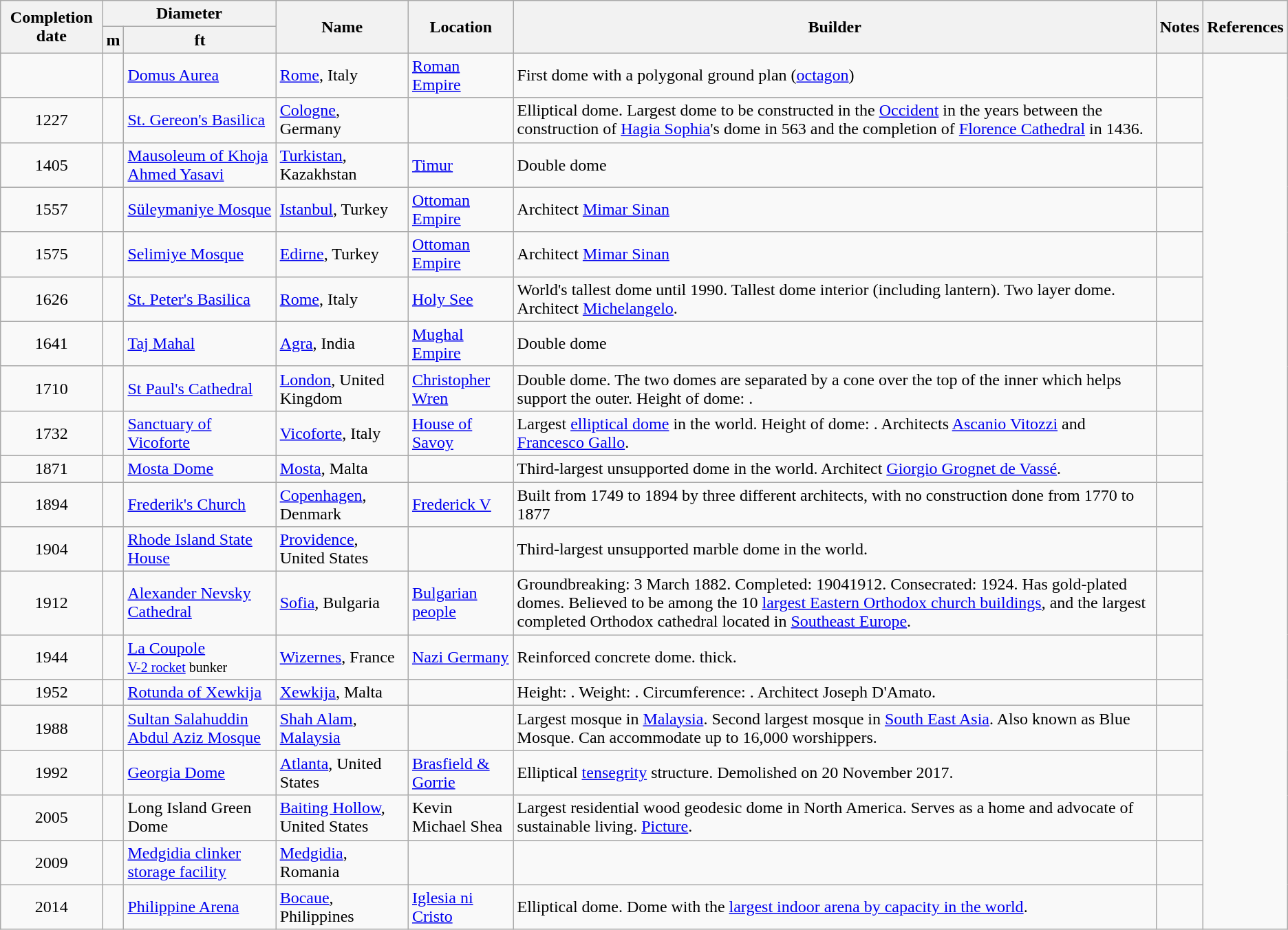<table class="wikitable sortable">
<tr>
<th rowspan=2>Completion date</th>
<th colspan=2 data-sort-type="number">Diameter</th>
<th rowspan=2>Name</th>
<th rowspan=2>Location</th>
<th rowspan=2>Builder</th>
<th rowspan=2>Notes</th>
<th rowspan=2>References</th>
</tr>
<tr>
<th>m</th>
<th>ft</th>
</tr>
<tr>
<td align="center"></td>
<td></td>
<td><a href='#'>Domus Aurea</a></td>
<td><a href='#'>Rome</a>, Italy</td>
<td><a href='#'>Roman Empire</a></td>
<td>First dome with a polygonal ground plan (<a href='#'>octagon</a>)</td>
<td></td>
</tr>
<tr>
<td align="center">1227</td>
<td></td>
<td><a href='#'>St. Gereon's Basilica</a></td>
<td><a href='#'>Cologne</a>, Germany</td>
<td></td>
<td>Elliptical dome. Largest dome to be constructed in the <a href='#'>Occident</a> in the years between the construction of <a href='#'>Hagia Sophia</a>'s dome in 563 and the completion of <a href='#'>Florence Cathedral</a> in 1436.</td>
<td></td>
</tr>
<tr>
<td align="center">1405</td>
<td></td>
<td><a href='#'>Mausoleum of Khoja Ahmed Yasavi</a></td>
<td><a href='#'>Turkistan</a>, Kazakhstan</td>
<td><a href='#'>Timur</a></td>
<td>Double dome</td>
<td></td>
</tr>
<tr>
<td align="center">1557</td>
<td></td>
<td><a href='#'>Süleymaniye Mosque</a></td>
<td><a href='#'>Istanbul</a>, Turkey</td>
<td><a href='#'>Ottoman Empire</a></td>
<td>Architect <a href='#'>Mimar Sinan</a></td>
<td></td>
</tr>
<tr>
<td align="center">1575</td>
<td></td>
<td><a href='#'>Selimiye Mosque</a></td>
<td><a href='#'>Edirne</a>, Turkey</td>
<td><a href='#'>Ottoman Empire</a></td>
<td>Architect <a href='#'>Mimar Sinan</a></td>
<td></td>
</tr>
<tr>
<td align="center">1626</td>
<td></td>
<td><a href='#'>St. Peter's Basilica</a></td>
<td><a href='#'>Rome</a>, Italy</td>
<td><a href='#'>Holy See</a></td>
<td>World's tallest dome until 1990. Tallest dome interior (including lantern). Two layer dome. Architect <a href='#'>Michelangelo</a>.</td>
<td></td>
</tr>
<tr>
<td align="center">1641</td>
<td></td>
<td><a href='#'>Taj Mahal</a></td>
<td><a href='#'>Agra</a>, India</td>
<td><a href='#'>Mughal Empire</a></td>
<td>Double dome</td>
<td></td>
</tr>
<tr>
<td align="center">1710</td>
<td></td>
<td><a href='#'>St Paul's Cathedral</a></td>
<td><a href='#'>London</a>, United Kingdom</td>
<td><a href='#'>Christopher Wren</a></td>
<td>Double dome. The two domes are separated by a cone over the top of the inner which helps support the outer. Height of dome: .</td>
<td></td>
</tr>
<tr>
<td align="center">1732</td>
<td></td>
<td><a href='#'>Sanctuary of Vicoforte</a></td>
<td><a href='#'>Vicoforte</a>, Italy</td>
<td><a href='#'>House of Savoy</a></td>
<td>Largest <a href='#'>elliptical dome</a> in the world. Height of dome: . Architects <a href='#'>Ascanio Vitozzi</a> and <a href='#'>Francesco Gallo</a>.</td>
<td></td>
</tr>
<tr>
<td align="center">1871</td>
<td></td>
<td><a href='#'>Mosta Dome</a></td>
<td><a href='#'>Mosta</a>, Malta</td>
<td></td>
<td>Third-largest unsupported dome in the world. Architect <a href='#'>Giorgio Grognet de Vassé</a>.</td>
<td></td>
</tr>
<tr>
<td align="center">1894</td>
<td></td>
<td><a href='#'>Frederik's Church</a></td>
<td><a href='#'>Copenhagen</a>, Denmark</td>
<td><a href='#'>Frederick V</a></td>
<td>Built from 1749 to 1894 by three different architects, with no construction done from 1770 to 1877</td>
<td></td>
</tr>
<tr>
<td align="center">1904</td>
<td></td>
<td><a href='#'>Rhode Island State House</a></td>
<td><a href='#'>Providence</a>, United States</td>
<td></td>
<td>Third-largest unsupported marble dome in the world.</td>
<td></td>
</tr>
<tr>
<td align="center">1912</td>
<td></td>
<td><a href='#'>Alexander Nevsky Cathedral</a></td>
<td><a href='#'>Sofia</a>, Bulgaria</td>
<td><a href='#'>Bulgarian people</a></td>
<td>Groundbreaking: 3 March 1882. Completed: 19041912. Consecrated: 1924. Has gold-plated domes. Believed to be among the 10 <a href='#'>largest Eastern Orthodox church buildings</a>, and the largest completed Orthodox cathedral located in <a href='#'>Southeast Europe</a>.</td>
<td></td>
</tr>
<tr>
<td align="center">1944</td>
<td></td>
<td><a href='#'>La Coupole</a><br><small><a href='#'>V-2 rocket</a> bunker</small></td>
<td><a href='#'>Wizernes</a>, France</td>
<td><a href='#'>Nazi Germany</a></td>
<td>Reinforced concrete dome.  thick.</td>
<td></td>
</tr>
<tr>
<td align="center">1952</td>
<td></td>
<td><a href='#'>Rotunda of Xewkija</a></td>
<td><a href='#'>Xewkija</a>, Malta</td>
<td></td>
<td>Height: . Weight: . Circumference: . Architect Joseph D'Amato.</td>
<td></td>
</tr>
<tr>
<td align="center">1988</td>
<td></td>
<td><a href='#'>Sultan Salahuddin Abdul Aziz Mosque</a></td>
<td><a href='#'>Shah Alam</a>, <a href='#'>Malaysia</a></td>
<td></td>
<td>Largest mosque in <a href='#'>Malaysia</a>. Second largest mosque in <a href='#'>South East Asia</a>. Also known as Blue Mosque. Can accommodate up to 16,000 worshippers.</td>
<td></td>
</tr>
<tr>
<td align="center">1992</td>
<td></td>
<td><a href='#'>Georgia Dome</a></td>
<td><a href='#'>Atlanta</a>, United States</td>
<td><a href='#'>Brasfield & Gorrie</a></td>
<td>Elliptical <a href='#'>tensegrity</a> structure. Demolished on 20 November 2017.</td>
<td></td>
</tr>
<tr>
<td align="center">2005</td>
<td></td>
<td>Long Island Green Dome</td>
<td><a href='#'>Baiting Hollow</a>, United States</td>
<td>Kevin Michael Shea</td>
<td>Largest residential wood geodesic dome in North America. Serves as a home and advocate of sustainable living. <a href='#'>Picture</a>.</td>
<td></td>
</tr>
<tr>
<td align="center">2009</td>
<td></td>
<td><a href='#'>Medgidia clinker storage facility</a></td>
<td><a href='#'>Medgidia</a>, Romania</td>
<td></td>
<td></td>
<td></td>
</tr>
<tr>
<td align="center">2014</td>
<td></td>
<td><a href='#'>Philippine Arena</a></td>
<td><a href='#'>Bocaue</a>, Philippines</td>
<td><a href='#'>Iglesia ni Cristo</a></td>
<td>Elliptical dome. Dome with the <a href='#'>largest indoor arena by capacity in the world</a>.</td>
<td></td>
</tr>
</table>
